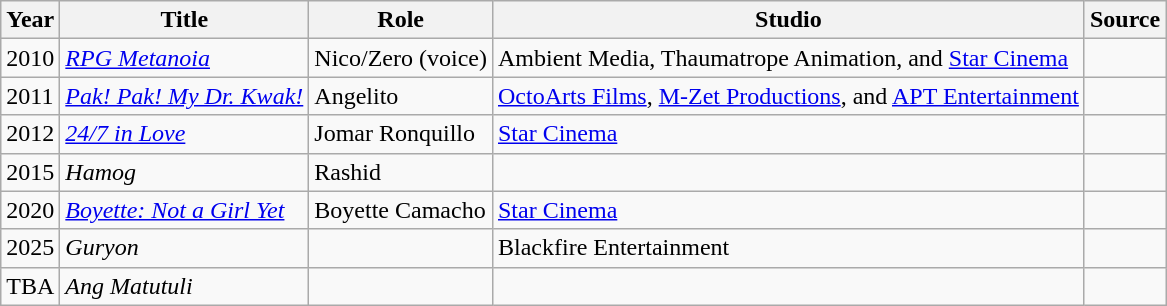<table class="wikitable">
<tr>
<th>Year</th>
<th>Title</th>
<th>Role</th>
<th>Studio</th>
<th>Source</th>
</tr>
<tr>
<td>2010</td>
<td><em><a href='#'>RPG Metanoia</a></em></td>
<td>Nico/Zero (voice)</td>
<td>Ambient Media, Thaumatrope Animation, and <a href='#'>Star Cinema</a></td>
<td></td>
</tr>
<tr>
<td>2011</td>
<td><em><a href='#'>Pak! Pak! My Dr. Kwak!</a></em></td>
<td>Angelito</td>
<td><a href='#'>OctoArts Films</a>, <a href='#'>M-Zet Productions</a>, and <a href='#'>APT Entertainment</a></td>
<td></td>
</tr>
<tr>
<td>2012</td>
<td><em><a href='#'>24/7 in Love</a></em></td>
<td>Jomar Ronquillo</td>
<td><a href='#'>Star Cinema</a></td>
<td></td>
</tr>
<tr>
<td>2015</td>
<td><em>Hamog</em></td>
<td>Rashid</td>
<td></td>
<td></td>
</tr>
<tr>
<td>2020</td>
<td><em><a href='#'>Boyette: Not a Girl Yet</a></em></td>
<td>Boyette Camacho</td>
<td><a href='#'>Star Cinema</a></td>
<td></td>
</tr>
<tr>
<td>2025</td>
<td><em>Guryon</em></td>
<td></td>
<td>Blackfire Entertainment</td>
<td></td>
</tr>
<tr>
<td>TBA</td>
<td><em>Ang Matutuli</em></td>
<td></td>
<td></td>
<td></td>
</tr>
</table>
